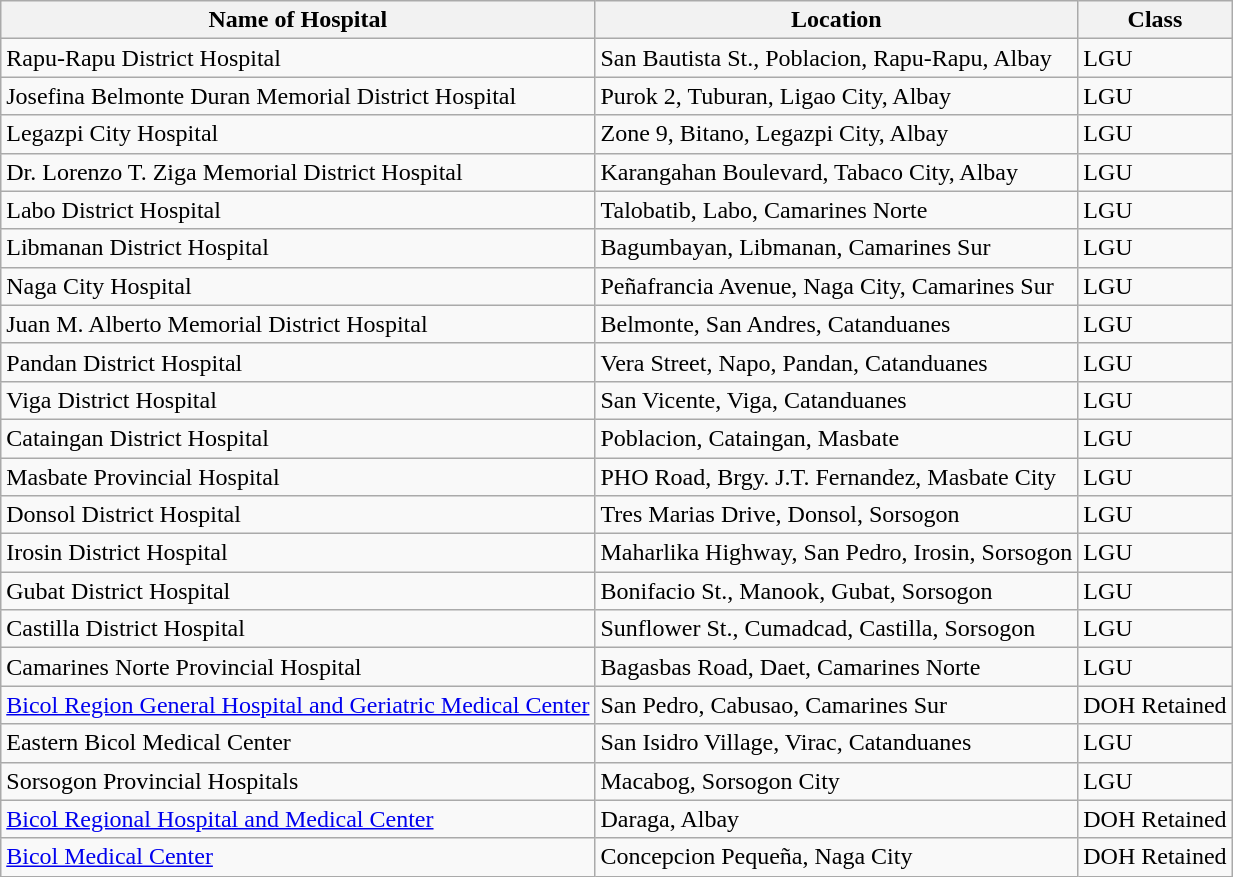<table class="wikitable">
<tr>
<th>Name of Hospital</th>
<th>Location</th>
<th>Class</th>
</tr>
<tr style="vertical-align:middle;">
<td>Rapu-Rapu District Hospital</td>
<td>San Bautista St., Poblacion, Rapu-Rapu, Albay</td>
<td>LGU</td>
</tr>
<tr style="vertical-align:middle;">
<td>Josefina Belmonte Duran Memorial District Hospital</td>
<td>Purok 2, Tuburan, Ligao City, Albay</td>
<td>LGU</td>
</tr>
<tr style="vertical-align:middle;">
<td>Legazpi City Hospital</td>
<td>Zone 9, Bitano, Legazpi City, Albay</td>
<td>LGU</td>
</tr>
<tr style="vertical-align:middle;">
<td>Dr. Lorenzo T. Ziga Memorial District Hospital</td>
<td>Karangahan Boulevard, Tabaco City, Albay</td>
<td>LGU</td>
</tr>
<tr style="vertical-align:middle;">
<td>Labo District Hospital</td>
<td>Talobatib, Labo, Camarines Norte</td>
<td>LGU</td>
</tr>
<tr style="vertical-align:middle;">
<td>Libmanan District Hospital</td>
<td>Bagumbayan, Libmanan, Camarines Sur</td>
<td>LGU</td>
</tr>
<tr style="vertical-align:middle;">
<td>Naga City Hospital</td>
<td>Peñafrancia Avenue, Naga City, Camarines Sur</td>
<td>LGU</td>
</tr>
<tr style="vertical-align:middle;">
<td>Juan M. Alberto Memorial District Hospital</td>
<td>Belmonte, San Andres, Catanduanes</td>
<td>LGU</td>
</tr>
<tr style="vertical-align:middle;">
<td>Pandan District Hospital</td>
<td>Vera Street, Napo, Pandan, Catanduanes</td>
<td>LGU</td>
</tr>
<tr style="vertical-align:middle;">
<td>Viga District Hospital</td>
<td>San Vicente, Viga, Catanduanes</td>
<td>LGU</td>
</tr>
<tr style="vertical-align:middle;">
<td>Cataingan District Hospital</td>
<td>Poblacion, Cataingan, Masbate</td>
<td>LGU</td>
</tr>
<tr style="vertical-align:middle;">
<td>Masbate Provincial Hospital</td>
<td>PHO Road, Brgy. J.T. Fernandez, Masbate City</td>
<td>LGU</td>
</tr>
<tr style="vertical-align:middle;">
<td>Donsol District Hospital</td>
<td>Tres Marias Drive, Donsol, Sorsogon</td>
<td>LGU</td>
</tr>
<tr style="vertical-align:middle;">
<td>Irosin District Hospital</td>
<td>Maharlika Highway, San Pedro, Irosin, Sorsogon</td>
<td>LGU</td>
</tr>
<tr style="vertical-align:middle;">
<td>Gubat District Hospital</td>
<td>Bonifacio St., Manook, Gubat, Sorsogon</td>
<td>LGU</td>
</tr>
<tr style="vertical-align:middle;">
<td>Castilla District Hospital</td>
<td>Sunflower St., Cumadcad, Castilla, Sorsogon</td>
<td>LGU</td>
</tr>
<tr style="vertical-align:middle;">
<td>Camarines Norte Provincial Hospital</td>
<td>Bagasbas Road, Daet, Camarines Norte</td>
<td>LGU</td>
</tr>
<tr style="vertical-align:middle;">
<td><a href='#'>Bicol Region General Hospital and Geriatric Medical Center</a></td>
<td>San Pedro, Cabusao, Camarines Sur</td>
<td>DOH Retained</td>
</tr>
<tr style="vertical-align:middle;">
<td>Eastern Bicol Medical Center</td>
<td>San Isidro Village, Virac, Catanduanes</td>
<td>LGU</td>
</tr>
<tr style="vertical-align:middle;">
<td>Sorsogon Provincial Hospitals</td>
<td>Macabog, Sorsogon City</td>
<td>LGU</td>
</tr>
<tr style="vertical-align:middle;">
<td><a href='#'>Bicol Regional Hospital and Medical Center</a></td>
<td>Daraga, Albay</td>
<td>DOH Retained</td>
</tr>
<tr style="vertical-align:middle;">
<td><a href='#'>Bicol Medical Center</a></td>
<td>Concepcion Pequeña, Naga City</td>
<td>DOH Retained</td>
</tr>
</table>
